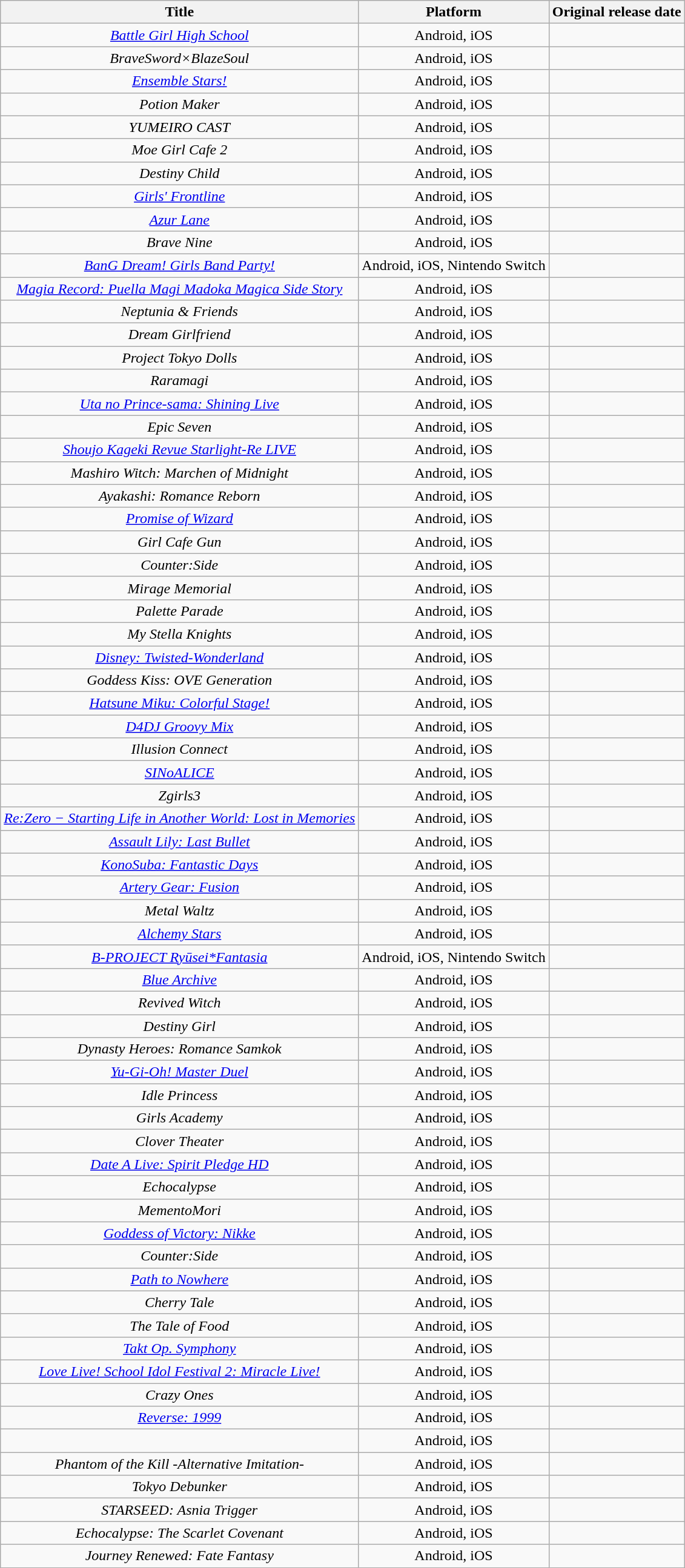<table class="wikitable sortable" style="text-align:center;" width="auto">
<tr>
<th scope="col">Title</th>
<th scope="col">Platform</th>
<th scope="col">Original release date</th>
</tr>
<tr>
<td><em><a href='#'>Battle Girl High School</a></em></td>
<td>Android, iOS</td>
<td></td>
</tr>
<tr>
<td><em>BraveSword×BlazeSoul</em></td>
<td>Android, iOS</td>
<td></td>
</tr>
<tr>
<td><em><a href='#'>Ensemble Stars!</a></em></td>
<td>Android, iOS</td>
<td></td>
</tr>
<tr>
<td><em>Potion Maker</em></td>
<td>Android, iOS</td>
<td></td>
</tr>
<tr>
<td><em>YUMEIRO CAST</em></td>
<td>Android, iOS</td>
<td></td>
</tr>
<tr>
<td><em>Moe Girl Cafe 2</em></td>
<td>Android, iOS</td>
<td></td>
</tr>
<tr>
<td><em>Destiny Child</em></td>
<td>Android, iOS</td>
<td></td>
</tr>
<tr>
<td><em><a href='#'>Girls' Frontline</a></em></td>
<td>Android, iOS</td>
<td></td>
</tr>
<tr>
<td><em><a href='#'>Azur Lane</a></em></td>
<td>Android, iOS</td>
<td></td>
</tr>
<tr>
<td><em>Brave Nine</em></td>
<td>Android, iOS</td>
<td></td>
</tr>
<tr>
<td><em><a href='#'>BanG Dream! Girls Band Party!</a></em></td>
<td>Android, iOS, Nintendo Switch</td>
<td></td>
</tr>
<tr>
<td><em><a href='#'>Magia Record: Puella Magi Madoka Magica Side Story</a></em></td>
<td>Android, iOS</td>
<td></td>
</tr>
<tr>
<td><em>Neptunia & Friends</em></td>
<td>Android, iOS</td>
<td></td>
</tr>
<tr>
<td><em>Dream Girlfriend</em></td>
<td>Android, iOS</td>
<td></td>
</tr>
<tr>
<td><em>Project Tokyo Dolls</em></td>
<td>Android, iOS</td>
<td></td>
</tr>
<tr>
<td><em>Raramagi</em></td>
<td>Android, iOS</td>
<td></td>
</tr>
<tr>
<td><em><a href='#'>Uta no Prince-sama: Shining Live</a></em></td>
<td>Android, iOS</td>
<td></td>
</tr>
<tr>
<td><em>Epic Seven</em></td>
<td>Android, iOS</td>
<td></td>
</tr>
<tr>
<td><em><a href='#'>Shoujo Kageki Revue Starlight-Re LIVE</a></em></td>
<td>Android, iOS</td>
<td></td>
</tr>
<tr>
<td><em>Mashiro Witch: Marchen of Midnight</em></td>
<td>Android, iOS</td>
<td></td>
</tr>
<tr>
<td><em>Ayakashi: Romance Reborn</em></td>
<td>Android, iOS</td>
<td></td>
</tr>
<tr>
<td><em><a href='#'>Promise of Wizard</a></em></td>
<td>Android, iOS</td>
<td></td>
</tr>
<tr>
<td><em>Girl Cafe Gun</em></td>
<td>Android, iOS</td>
<td></td>
</tr>
<tr>
<td><em>Counter:Side</em></td>
<td>Android, iOS</td>
<td></td>
</tr>
<tr>
<td><em>Mirage Memorial</em></td>
<td>Android, iOS</td>
<td></td>
</tr>
<tr>
<td><em>Palette Parade</em></td>
<td>Android, iOS</td>
<td></td>
</tr>
<tr>
<td><em>My Stella Knights</em></td>
<td>Android, iOS</td>
<td></td>
</tr>
<tr>
<td><em><a href='#'>Disney: Twisted-Wonderland</a></em></td>
<td>Android, iOS</td>
<td></td>
</tr>
<tr>
<td><em>Goddess Kiss: OVE Generation</em></td>
<td>Android, iOS</td>
<td></td>
</tr>
<tr>
<td><em><a href='#'>Hatsune Miku: Colorful Stage!</a></em></td>
<td>Android, iOS</td>
<td></td>
</tr>
<tr>
<td><em><a href='#'>D4DJ Groovy Mix</a></em></td>
<td>Android, iOS</td>
<td></td>
</tr>
<tr>
<td><em>Illusion Connect</em></td>
<td>Android, iOS</td>
<td></td>
</tr>
<tr>
<td><em><a href='#'>SINoALICE</a></em></td>
<td>Android, iOS</td>
<td></td>
</tr>
<tr>
<td><em>Zgirls3</em></td>
<td>Android, iOS</td>
<td></td>
</tr>
<tr>
<td><em><a href='#'>Re:Zero − Starting Life in Another World: Lost in Memories</a></em></td>
<td>Android, iOS</td>
<td></td>
</tr>
<tr>
<td><em><a href='#'>Assault Lily: Last Bullet</a></em></td>
<td>Android, iOS</td>
<td></td>
</tr>
<tr>
<td><em><a href='#'>KonoSuba: Fantastic Days</a></em></td>
<td>Android, iOS</td>
<td></td>
</tr>
<tr>
<td><em><a href='#'>Artery Gear: Fusion</a></em></td>
<td>Android, iOS</td>
<td></td>
</tr>
<tr>
<td><em>Metal Waltz</em></td>
<td>Android, iOS</td>
<td></td>
</tr>
<tr>
<td><em><a href='#'>Alchemy Stars</a></em></td>
<td>Android, iOS</td>
<td></td>
</tr>
<tr>
<td><em><a href='#'>B-PROJECT Ryūsei*Fantasia</a></em></td>
<td>Android, iOS, Nintendo Switch</td>
<td></td>
</tr>
<tr>
<td><em><a href='#'>Blue Archive</a></em></td>
<td>Android, iOS</td>
<td></td>
</tr>
<tr>
<td><em>Revived Witch</em></td>
<td>Android, iOS</td>
<td></td>
</tr>
<tr>
<td><em>Destiny Girl</em></td>
<td>Android, iOS</td>
<td></td>
</tr>
<tr>
<td><em>Dynasty Heroes: Romance Samkok </em></td>
<td>Android, iOS</td>
<td></td>
</tr>
<tr>
<td><em><a href='#'>Yu-Gi-Oh! Master Duel</a></em></td>
<td>Android, iOS</td>
<td></td>
</tr>
<tr>
<td><em>Idle Princess</em></td>
<td>Android, iOS</td>
<td></td>
</tr>
<tr>
<td><em>Girls Academy</em></td>
<td>Android, iOS</td>
<td></td>
</tr>
<tr>
<td><em>Clover Theater</em></td>
<td>Android, iOS</td>
<td></td>
</tr>
<tr>
<td><em><a href='#'>Date A Live: Spirit Pledge HD</a></em></td>
<td>Android, iOS</td>
<td></td>
</tr>
<tr>
<td><em>Echocalypse</em></td>
<td>Android, iOS</td>
<td></td>
</tr>
<tr>
<td><em>MementoMori</em></td>
<td>Android, iOS</td>
<td></td>
</tr>
<tr>
<td><em><a href='#'>Goddess of Victory: Nikke</a></em></td>
<td>Android, iOS</td>
<td></td>
</tr>
<tr>
<td><em>Counter:Side</em></td>
<td>Android, iOS</td>
<td></td>
</tr>
<tr>
<td><em><a href='#'>Path to Nowhere</a></em></td>
<td>Android, iOS</td>
<td></td>
</tr>
<tr>
<td><em>Cherry Tale</em></td>
<td>Android, iOS</td>
<td></td>
</tr>
<tr>
<td><em>The Tale of Food</em></td>
<td>Android, iOS</td>
<td></td>
</tr>
<tr>
<td><em><a href='#'>Takt Op. Symphony</a></em></td>
<td>Android, iOS</td>
<td></td>
</tr>
<tr>
<td><em><a href='#'>Love Live! School Idol Festival 2: Miracle Live!</a></em></td>
<td>Android, iOS</td>
<td></td>
</tr>
<tr>
<td><em>Crazy Ones</em></td>
<td>Android, iOS</td>
<td></td>
</tr>
<tr>
<td><em><a href='#'>Reverse: 1999</a></em></td>
<td>Android, iOS</td>
<td></td>
</tr>
<tr>
<td><em></em></td>
<td>Android, iOS</td>
<td></td>
</tr>
<tr>
<td><em>Phantom of the Kill -Alternative Imitation-</em></td>
<td>Android, iOS</td>
<td></td>
</tr>
<tr>
<td><em>Tokyo Debunker</em></td>
<td>Android, iOS</td>
<td></td>
</tr>
<tr>
<td><em>STARSEED: Asnia Trigger</em></td>
<td>Android, iOS</td>
<td></td>
</tr>
<tr>
<td><em>Echocalypse: The Scarlet Covenant</em></td>
<td>Android, iOS</td>
<td></td>
</tr>
<tr>
<td><em>Journey Renewed: Fate Fantasy</em></td>
<td>Android, iOS</td>
<td></td>
</tr>
</table>
